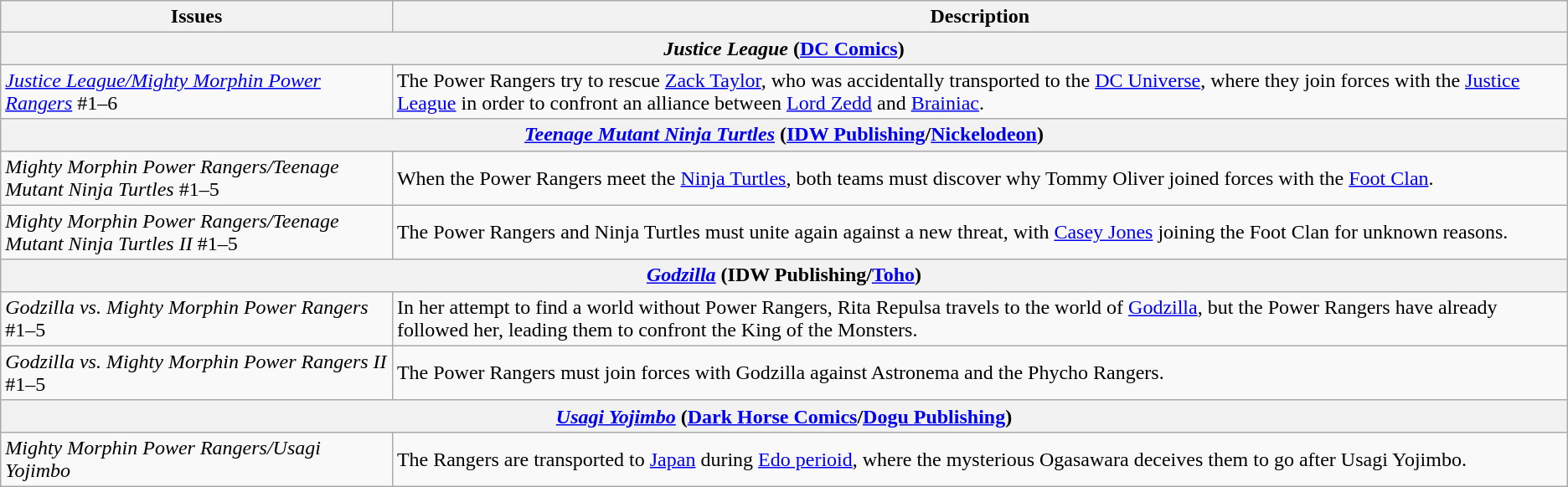<table class="wikitable">
<tr>
<th style="text-align: center; width:20%">Issues</th>
<th width="60%">Description</th>
</tr>
<tr>
<th colspan="2"><em>Justice League</em> (<a href='#'>DC Comics</a>)</th>
</tr>
<tr>
<td><em><a href='#'>Justice League/Mighty Morphin Power Rangers</a></em> #1–6</td>
<td>The Power Rangers try to rescue <a href='#'>Zack Taylor</a>, who was accidentally transported to the <a href='#'>DC Universe</a>, where they join forces with the <a href='#'>Justice League</a> in order to confront an alliance between <a href='#'>Lord Zedd</a> and <a href='#'>Brainiac</a>.</td>
</tr>
<tr>
<th colspan="2"><em><a href='#'>Teenage Mutant Ninja Turtles</a></em> (<a href='#'>IDW Publishing</a>/<a href='#'>Nickelodeon</a>)</th>
</tr>
<tr>
<td><em>Mighty Morphin Power Rangers/Teenage Mutant Ninja Turtles</em> #1–5</td>
<td>When the Power Rangers meet the <a href='#'>Ninja Turtles</a>, both teams must discover why Tommy Oliver joined forces with the <a href='#'>Foot Clan</a>.</td>
</tr>
<tr>
<td><em>Mighty Morphin Power Rangers/Teenage Mutant Ninja Turtles II</em> #1–5</td>
<td>The Power Rangers and Ninja Turtles must unite again against a new threat, with <a href='#'>Casey Jones</a> joining the Foot Clan for unknown reasons.</td>
</tr>
<tr>
<th colspan="2"><em><a href='#'>Godzilla</a></em> (IDW Publishing/<a href='#'>Toho</a>)</th>
</tr>
<tr>
<td><em>Godzilla vs. Mighty Morphin Power Rangers</em> #1–5</td>
<td>In her attempt to find a world without Power Rangers, Rita Repulsa travels to the world of <a href='#'>Godzilla</a>, but the Power Rangers have already followed her, leading them to confront the King of the Monsters.</td>
</tr>
<tr>
<td><em>Godzilla vs. Mighty Morphin Power Rangers II</em> #1–5</td>
<td>The Power Rangers must join forces with Godzilla against Astronema and the Phycho Rangers.</td>
</tr>
<tr>
<th colspan="2"><em><a href='#'>Usagi Yojimbo</a></em> (<a href='#'>Dark Horse Comics</a>/<a href='#'>Dogu Publishing</a>)</th>
</tr>
<tr>
<td><em>Mighty Morphin Power Rangers/Usagi Yojimbo</em></td>
<td>The Rangers are transported to <a href='#'>Japan</a> during <a href='#'>Edo perioid</a>, where the mysterious Ogasawara deceives them to go after Usagi Yojimbo.</td>
</tr>
</table>
